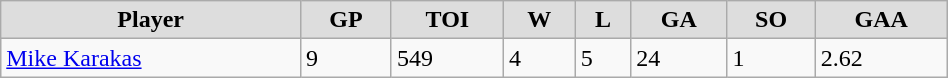<table class="wikitable" width="50%">
<tr align="center"  bgcolor="#dddddd">
<td><strong>Player</strong></td>
<td><strong>GP</strong></td>
<td><strong>TOI</strong></td>
<td><strong>W</strong></td>
<td><strong>L</strong></td>
<td><strong>GA</strong></td>
<td><strong>SO</strong></td>
<td><strong>GAA</strong></td>
</tr>
<tr>
<td><a href='#'>Mike Karakas</a></td>
<td>9</td>
<td>549</td>
<td>4</td>
<td>5</td>
<td>24</td>
<td>1</td>
<td>2.62</td>
</tr>
</table>
